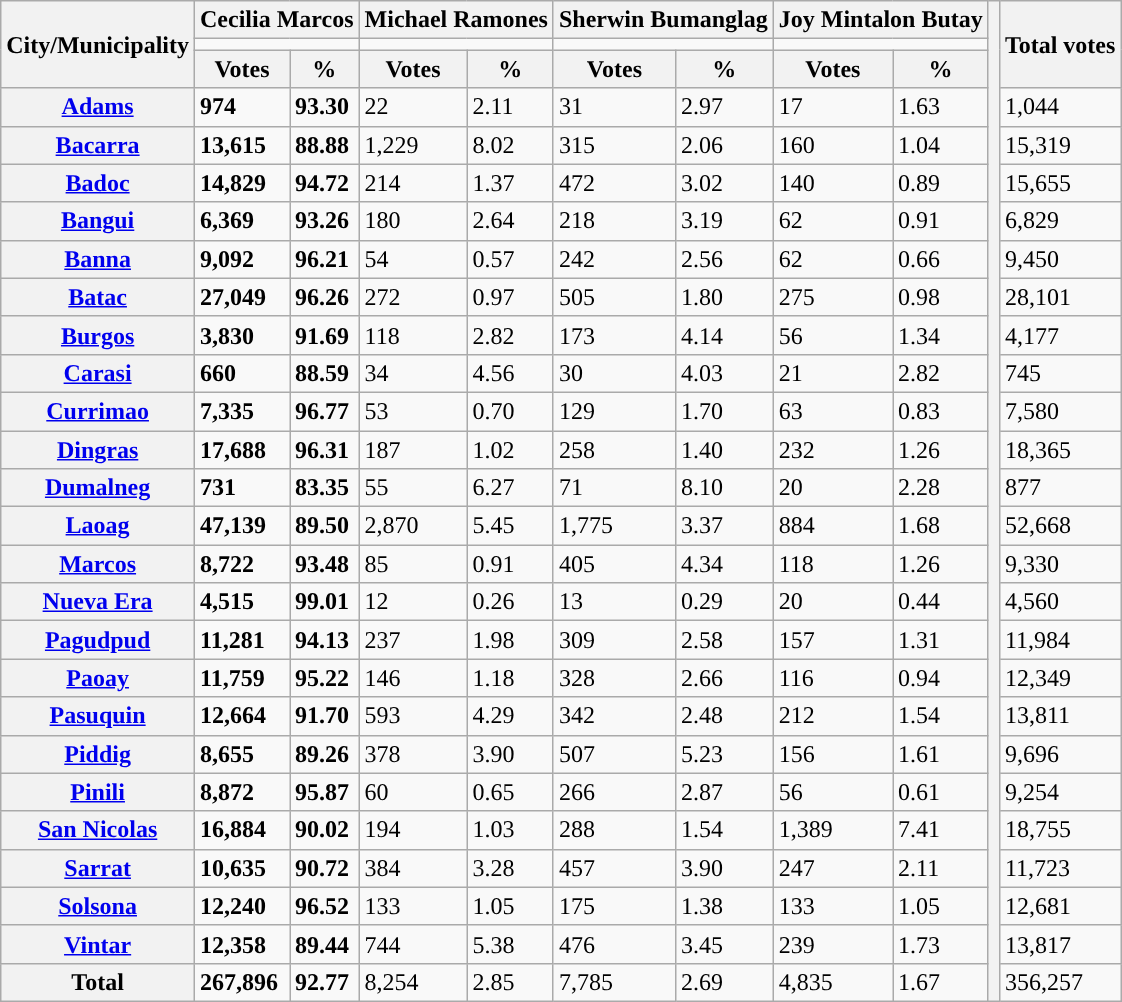<table class="wikitable" style="text-align=center">
<tr>
<th rowspan="3">City/Municipality</th>
<th colspan="2">Cecilia Marcos</th>
<th colspan="2">Michael Ramones</th>
<th colspan="2">Sherwin Bumanglag</th>
<th colspan="2">Joy Mintalon Butay</th>
<th rowspan="27"></th>
<th colspan="3" rowspan="3">Total votes</th>
</tr>
<tr>
<td colspan="2" style="background:"></td>
<td colspan="2" style="background:"></td>
<td colspan="2" style="background:"></td>
<td colspan="2" style="background:"></td>
</tr>
<tr>
<th>Votes</th>
<th>%</th>
<th>Votes</th>
<th>%</th>
<th>Votes</th>
<th>%</th>
<th>Votes</th>
<th>%</th>
</tr>
<tr>
<th scope="row"><a href='#'>Adams</a></th>
<td style="background:"><strong>974</strong></td>
<td style="background:"><strong>93.30</strong></td>
<td>22</td>
<td>2.11</td>
<td>31</td>
<td>2.97</td>
<td>17</td>
<td>1.63</td>
<td>1,044</td>
</tr>
<tr>
<th scope="row"><a href='#'>Bacarra</a></th>
<td style="background:"><strong>13,615</strong></td>
<td style="background:"><strong>88.88</strong></td>
<td>1,229</td>
<td>8.02</td>
<td>315</td>
<td>2.06</td>
<td>160</td>
<td>1.04</td>
<td>15,319</td>
</tr>
<tr>
<th scope="row"><a href='#'>Badoc</a></th>
<td style="background:"><strong>14,829</strong></td>
<td style="background:"><strong>94.72</strong></td>
<td>214</td>
<td>1.37</td>
<td>472</td>
<td>3.02</td>
<td>140</td>
<td>0.89</td>
<td>15,655</td>
</tr>
<tr>
<th scope="row"><a href='#'>Bangui</a></th>
<td style="background:"><strong>6,369</strong></td>
<td style="background:"><strong>93.26</strong></td>
<td>180</td>
<td>2.64</td>
<td>218</td>
<td>3.19</td>
<td>62</td>
<td>0.91</td>
<td>6,829</td>
</tr>
<tr>
<th scope="row"><a href='#'>Banna</a></th>
<td style="background:"><strong>9,092</strong></td>
<td style="background:"><strong>96.21</strong></td>
<td>54</td>
<td>0.57</td>
<td>242</td>
<td>2.56</td>
<td>62</td>
<td>0.66</td>
<td>9,450</td>
</tr>
<tr>
<th scope="row"><a href='#'>Batac</a></th>
<td style="background:"><strong>27,049</strong></td>
<td style="background:"><strong>96.26</strong></td>
<td>272</td>
<td>0.97</td>
<td>505</td>
<td>1.80</td>
<td>275</td>
<td>0.98</td>
<td>28,101</td>
</tr>
<tr>
<th scope="row"><a href='#'>Burgos</a></th>
<td style="background:"><strong>3,830</strong></td>
<td style="background:"><strong>91.69</strong></td>
<td>118</td>
<td>2.82</td>
<td>173</td>
<td>4.14</td>
<td>56</td>
<td>1.34</td>
<td>4,177</td>
</tr>
<tr>
<th scope="row"><a href='#'>Carasi</a></th>
<td style="background:"><strong>660</strong></td>
<td style="background:"><strong>88.59</strong></td>
<td>34</td>
<td>4.56</td>
<td>30</td>
<td>4.03</td>
<td>21</td>
<td>2.82</td>
<td>745</td>
</tr>
<tr>
<th scope="row"><a href='#'>Currimao</a></th>
<td style="background:"><strong>7,335</strong></td>
<td style="background:"><strong>96.77</strong></td>
<td>53</td>
<td>0.70</td>
<td>129</td>
<td>1.70</td>
<td>63</td>
<td>0.83</td>
<td>7,580</td>
</tr>
<tr>
<th scope="row"><a href='#'>Dingras</a></th>
<td style="background:"><strong>17,688</strong></td>
<td style="background:"><strong>96.31</strong></td>
<td>187</td>
<td>1.02</td>
<td>258</td>
<td>1.40</td>
<td>232</td>
<td>1.26</td>
<td>18,365</td>
</tr>
<tr>
<th scope="row"><a href='#'>Dumalneg</a></th>
<td style="background:"><strong>731</strong></td>
<td style="background:"><strong>83.35</strong></td>
<td>55</td>
<td>6.27</td>
<td>71</td>
<td>8.10</td>
<td>20</td>
<td>2.28</td>
<td>877</td>
</tr>
<tr>
<th scope="row"><a href='#'>Laoag</a></th>
<td style="background:"><strong>47,139</strong></td>
<td style="background:"><strong>89.50</strong></td>
<td>2,870</td>
<td>5.45</td>
<td>1,775</td>
<td>3.37</td>
<td>884</td>
<td>1.68</td>
<td>52,668</td>
</tr>
<tr>
<th scope="row"><a href='#'>Marcos</a></th>
<td style="background:"><strong>8,722</strong></td>
<td style="background:"><strong>93.48</strong></td>
<td>85</td>
<td>0.91</td>
<td>405</td>
<td>4.34</td>
<td>118</td>
<td>1.26</td>
<td>9,330</td>
</tr>
<tr>
<th scope="row"><a href='#'>Nueva Era</a></th>
<td style="background:"><strong>4,515</strong></td>
<td style="background:"><strong>99.01</strong></td>
<td>12</td>
<td>0.26</td>
<td>13</td>
<td>0.29</td>
<td>20</td>
<td>0.44</td>
<td>4,560</td>
</tr>
<tr>
<th scope="row"><a href='#'>Pagudpud</a></th>
<td style="background:"><strong>11,281</strong></td>
<td style="background:"><strong>94.13</strong></td>
<td>237</td>
<td>1.98</td>
<td>309</td>
<td>2.58</td>
<td>157</td>
<td>1.31</td>
<td>11,984</td>
</tr>
<tr>
<th scope="row"><a href='#'>Paoay</a></th>
<td style="background:"><strong>11,759</strong></td>
<td style="background:"><strong>95.22</strong></td>
<td>146</td>
<td>1.18</td>
<td>328</td>
<td>2.66</td>
<td>116</td>
<td>0.94</td>
<td>12,349</td>
</tr>
<tr>
<th scope="row"><a href='#'>Pasuquin</a></th>
<td style="background:"><strong>12,664</strong></td>
<td style="background:"><strong>91.70</strong></td>
<td>593</td>
<td>4.29</td>
<td>342</td>
<td>2.48</td>
<td>212</td>
<td>1.54</td>
<td>13,811</td>
</tr>
<tr>
<th scope="row"><a href='#'>Piddig</a></th>
<td style="background:"><strong>8,655</strong></td>
<td style="background:"><strong>89.26</strong></td>
<td>378</td>
<td>3.90</td>
<td>507</td>
<td>5.23</td>
<td>156</td>
<td>1.61</td>
<td>9,696</td>
</tr>
<tr>
<th scope="row"><a href='#'>Pinili</a></th>
<td style="background:"><strong>8,872</strong></td>
<td style="background:"><strong>95.87</strong></td>
<td>60</td>
<td>0.65</td>
<td>266</td>
<td>2.87</td>
<td>56</td>
<td>0.61</td>
<td>9,254</td>
</tr>
<tr>
<th scope="row"><a href='#'>San Nicolas</a></th>
<td style="background:"><strong>16,884</strong></td>
<td style="background:"><strong>90.02</strong></td>
<td>194</td>
<td>1.03</td>
<td>288</td>
<td>1.54</td>
<td>1,389</td>
<td>7.41</td>
<td>18,755</td>
</tr>
<tr>
<th scope="row"><a href='#'>Sarrat</a></th>
<td style="background:"><strong>10,635</strong></td>
<td style="background:"><strong>90.72</strong></td>
<td>384</td>
<td>3.28</td>
<td>457</td>
<td>3.90</td>
<td>247</td>
<td>2.11</td>
<td>11,723</td>
</tr>
<tr>
<th scope="row"><a href='#'>Solsona</a></th>
<td style="background:"><strong>12,240</strong></td>
<td style="background:"><strong>96.52</strong></td>
<td>133</td>
<td>1.05</td>
<td>175</td>
<td>1.38</td>
<td>133</td>
<td>1.05</td>
<td>12,681</td>
</tr>
<tr>
<th scope="row"><a href='#'>Vintar</a></th>
<td style="background:"><strong>12,358</strong></td>
<td style="background:"><strong>89.44</strong></td>
<td>744</td>
<td>5.38</td>
<td>476</td>
<td>3.45</td>
<td>239</td>
<td>1.73</td>
<td>13,817</td>
</tr>
<tr>
<th scope="row">Total</th>
<td style="background:"><strong>267,896</strong></td>
<td style="background:"><strong>92.77</strong></td>
<td>8,254</td>
<td>2.85</td>
<td>7,785</td>
<td>2.69</td>
<td>4,835</td>
<td>1.67</td>
<td>356,257</td>
</tr>
</table>
